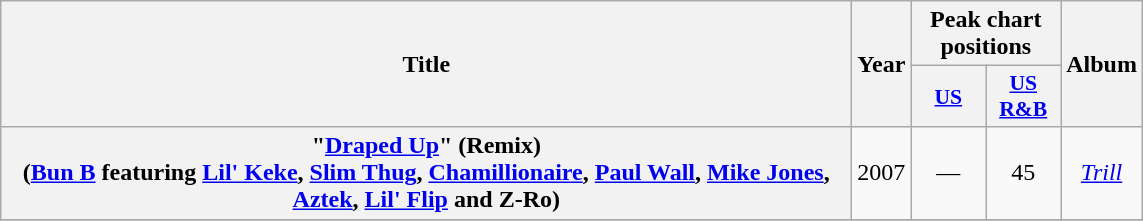<table class="wikitable plainrowheaders" style="text-align:center;">
<tr>
<th scope="col" rowspan="2" style="width:35em;">Title</th>
<th scope="col" rowspan="2">Year</th>
<th scope="col" colspan="2">Peak chart positions</th>
<th scope="col" rowspan="2">Album</th>
</tr>
<tr>
<th scope="col" style="width:3em;font-size:90%;"><a href='#'>US</a></th>
<th scope="col" style="width:3em;font-size:90%;"><a href='#'>US<br>R&B</a></th>
</tr>
<tr>
<th scope="row">"<a href='#'>Draped Up</a>" (Remix)<br><span>(<a href='#'>Bun B</a> featuring <a href='#'>Lil' Keke</a>, <a href='#'>Slim Thug</a>, <a href='#'>Chamillionaire</a>, <a href='#'>Paul Wall</a>, <a href='#'>Mike Jones</a>, <a href='#'>Aztek</a>, <a href='#'>Lil' Flip</a> and Z-Ro)</span></th>
<td>2007</td>
<td>—</td>
<td>45</td>
<td><em><a href='#'>Trill</a></em></td>
</tr>
<tr>
</tr>
</table>
